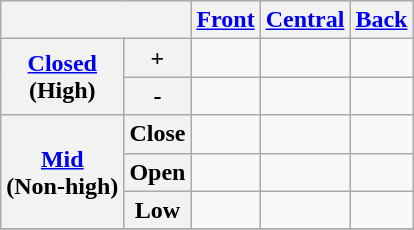<table class="wikitable" style="text-align:center">
<tr>
<th colspan="2"></th>
<th><a href='#'>Front</a></th>
<th><a href='#'>Central</a></th>
<th><a href='#'>Back</a></th>
</tr>
<tr>
<th rowspan="2"><a href='#'>Closed</a><br>(High)</th>
<th>+</th>
<td></td>
<td></td>
<td></td>
</tr>
<tr>
<th>-</th>
<td></td>
<td></td>
<td></td>
</tr>
<tr>
<th rowspan="3"><a href='#'>Mid</a><br>(Non-high)</th>
<th>Close</th>
<td></td>
<td></td>
<td></td>
</tr>
<tr>
<th>Open</th>
<td></td>
<td></td>
<td></td>
</tr>
<tr>
<th>Low</th>
<td></td>
<td></td>
<td></td>
</tr>
<tr>
</tr>
</table>
